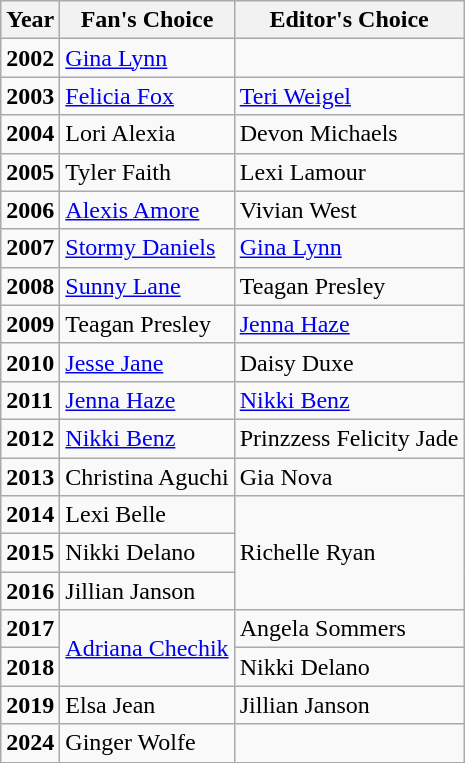<table class="wikitable">
<tr>
<th>Year</th>
<th>Fan's Choice</th>
<th>Editor's Choice</th>
</tr>
<tr>
<td><strong>2002</strong></td>
<td><a href='#'>Gina Lynn</a></td>
<td></td>
</tr>
<tr>
<td><strong>2003</strong></td>
<td><a href='#'>Felicia Fox</a></td>
<td><a href='#'>Teri Weigel</a></td>
</tr>
<tr>
<td><strong>2004</strong></td>
<td>Lori Alexia</td>
<td>Devon Michaels</td>
</tr>
<tr>
<td><strong>2005</strong></td>
<td>Tyler Faith</td>
<td>Lexi Lamour</td>
</tr>
<tr>
<td><strong>2006</strong></td>
<td><a href='#'>Alexis Amore</a></td>
<td>Vivian West</td>
</tr>
<tr>
<td><strong>2007</strong></td>
<td><a href='#'>Stormy Daniels</a></td>
<td><a href='#'>Gina Lynn</a></td>
</tr>
<tr>
<td><strong>2008</strong></td>
<td><a href='#'>Sunny Lane</a></td>
<td>Teagan Presley</td>
</tr>
<tr>
<td><strong>2009</strong></td>
<td>Teagan Presley</td>
<td><a href='#'>Jenna Haze</a></td>
</tr>
<tr>
<td><strong>2010</strong></td>
<td><a href='#'>Jesse Jane</a></td>
<td>Daisy Duxe</td>
</tr>
<tr>
<td><strong>2011</strong></td>
<td><a href='#'>Jenna Haze</a></td>
<td><a href='#'>Nikki Benz</a></td>
</tr>
<tr>
<td><strong>2012</strong></td>
<td><a href='#'>Nikki Benz</a></td>
<td>Prinzzess Felicity Jade</td>
</tr>
<tr>
<td><strong>2013</strong></td>
<td>Christina Aguchi</td>
<td>Gia Nova</td>
</tr>
<tr>
<td><strong>2014</strong></td>
<td>Lexi Belle</td>
<td rowspan="3">Richelle Ryan</td>
</tr>
<tr>
<td><strong>2015</strong></td>
<td>Nikki Delano</td>
</tr>
<tr>
<td><strong>2016</strong></td>
<td>Jillian Janson</td>
</tr>
<tr>
<td><strong>2017</strong></td>
<td rowspan=2><a href='#'>Adriana Chechik</a></td>
<td>Angela Sommers</td>
</tr>
<tr>
<td><strong>2018</strong></td>
<td>Nikki Delano</td>
</tr>
<tr>
<td><strong>2019</strong></td>
<td>Elsa Jean</td>
<td>Jillian Janson</td>
</tr>
<tr>
<td><strong>2024</strong></td>
<td>Ginger Wolfe</td>
<td></td>
</tr>
</table>
